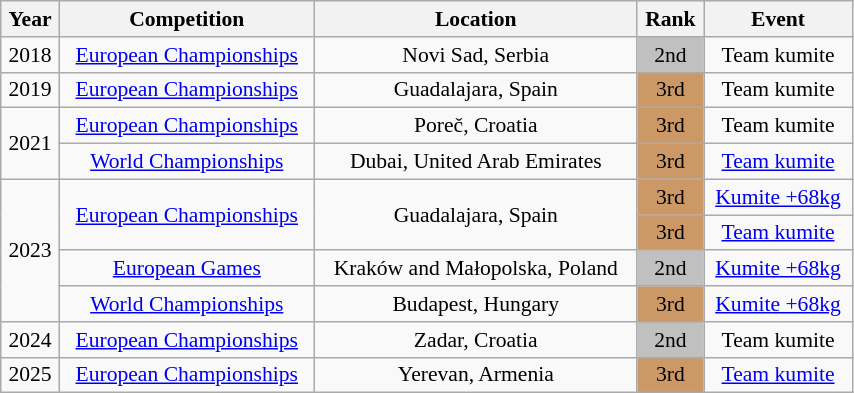<table class="wikitable sortable" width=45% style="font-size:90%; text-align:center;">
<tr>
<th>Year</th>
<th>Competition</th>
<th>Location</th>
<th>Rank</th>
<th>Event</th>
</tr>
<tr>
<td>2018</td>
<td><a href='#'>European Championships</a></td>
<td>Novi Sad, Serbia</td>
<td bgcolor="silver">2nd</td>
<td>Team kumite</td>
</tr>
<tr>
<td>2019</td>
<td><a href='#'>European Championships</a></td>
<td>Guadalajara, Spain</td>
<td bgcolor="cc9966">3rd</td>
<td>Team kumite</td>
</tr>
<tr>
<td rowspan=2>2021</td>
<td><a href='#'>European Championships</a></td>
<td>Poreč, Croatia</td>
<td bgcolor="cc9966">3rd</td>
<td>Team kumite</td>
</tr>
<tr>
<td><a href='#'>World Championships</a></td>
<td>Dubai, United Arab Emirates</td>
<td bgcolor="cc9966">3rd</td>
<td><a href='#'>Team kumite</a></td>
</tr>
<tr>
<td rowspan=4>2023</td>
<td rowspan=2><a href='#'>European Championships</a></td>
<td rowspan=2>Guadalajara, Spain</td>
<td bgcolor="cc9966">3rd</td>
<td><a href='#'>Kumite +68kg</a></td>
</tr>
<tr>
<td bgcolor="cc9966">3rd</td>
<td><a href='#'>Team kumite</a></td>
</tr>
<tr>
<td><a href='#'>European Games</a></td>
<td>Kraków and Małopolska, Poland</td>
<td bgcolor="silver">2nd</td>
<td><a href='#'>Kumite +68kg</a></td>
</tr>
<tr>
<td><a href='#'>World Championships</a></td>
<td>Budapest, Hungary</td>
<td bgcolor="cc9966">3rd</td>
<td><a href='#'>Kumite +68kg</a></td>
</tr>
<tr>
<td>2024</td>
<td><a href='#'>European Championships</a></td>
<td>Zadar, Croatia</td>
<td bgcolor="silver">2nd</td>
<td>Team kumite</td>
</tr>
<tr>
<td>2025</td>
<td><a href='#'>European Championships</a></td>
<td>Yerevan, Armenia</td>
<td bgcolor="cc9966">3rd</td>
<td><a href='#'>Team kumite</a></td>
</tr>
</table>
